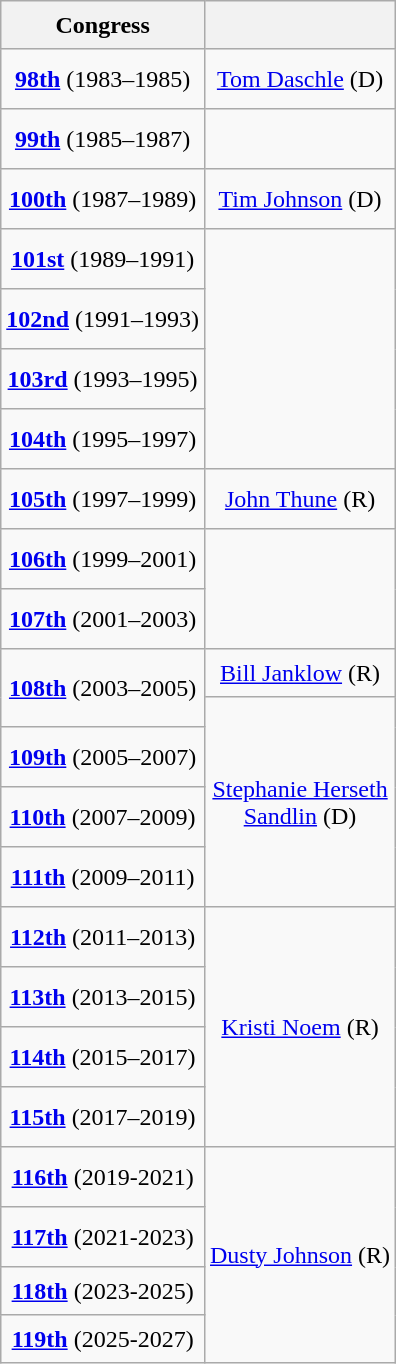<table class=wikitable style="text-align:center">
<tr style="height:2em">
<th>Congress</th>
<th></th>
</tr>
<tr style="height:2.5em">
<td><strong><a href='#'>98th</a></strong> (1983–1985)</td>
<td><a href='#'>Tom Daschle</a> (D)</td>
</tr>
<tr style="height:2.5em">
<td><strong><a href='#'>99th</a></strong> (1985–1987)</td>
</tr>
<tr style="height:2.5em">
<td><strong><a href='#'>100th</a></strong> (1987–1989)</td>
<td><a href='#'>Tim Johnson</a> (D)</td>
</tr>
<tr style="height:2.5em">
<td><strong><a href='#'>101st</a></strong> (1989–1991)</td>
</tr>
<tr style="height:2.5em">
<td><strong><a href='#'>102nd</a></strong> (1991–1993)</td>
</tr>
<tr style="height:2.5em">
<td><strong><a href='#'>103rd</a></strong> (1993–1995)</td>
</tr>
<tr style="height:2.5em">
<td><strong><a href='#'>104th</a></strong> (1995–1997)</td>
</tr>
<tr style="height:2.5em">
<td><strong><a href='#'>105th</a></strong> (1997–1999)</td>
<td><a href='#'>John Thune</a> (R)</td>
</tr>
<tr style="height:2.5em">
<td><strong><a href='#'>106th</a></strong> (1999–2001)</td>
</tr>
<tr style="height:2.5em">
<td><strong><a href='#'>107th</a></strong> (2001–2003)</td>
</tr>
<tr style="height:2em">
<td rowspan=2><strong><a href='#'>108th</a></strong> (2003–2005)</td>
<td><a href='#'>Bill Janklow</a> (R)</td>
</tr>
<tr style="height:1.25em">
<td rowspan=4 ><a href='#'>Stephanie Herseth<br>Sandlin</a> (D)</td>
</tr>
<tr style="height:2.5em">
<td><strong><a href='#'>109th</a></strong> (2005–2007)</td>
</tr>
<tr style="height:2.5em">
<td><strong><a href='#'>110th</a></strong> (2007–2009)</td>
</tr>
<tr style="height:2.5em">
<td><strong><a href='#'>111th</a></strong> (2009–2011)</td>
</tr>
<tr style="height:2.5em">
<td><strong><a href='#'>112th</a></strong> (2011–2013)</td>
<td rowspan=4 ><a href='#'>Kristi Noem</a> (R)</td>
</tr>
<tr style="height:2.5em">
<td><strong><a href='#'>113th</a></strong> (2013–2015)</td>
</tr>
<tr style="height:2.5em">
<td><strong><a href='#'>114th</a></strong> (2015–2017)</td>
</tr>
<tr style="height:2.5em">
<td><strong><a href='#'>115th</a></strong> (2017–2019)</td>
</tr>
<tr style="height:2.5em">
<td><strong><a href='#'>116th</a></strong> (2019-2021)</td>
<td rowspan=4 ><a href='#'>Dusty Johnson</a> (R)</td>
</tr>
<tr style="height:2.5em">
<td><strong><a href='#'>117th</a></strong> (2021-2023)</td>
</tr>
<tr style="height:2em">
<td><strong><a href='#'>118th</a></strong> (2023-2025)</td>
</tr>
<tr style="height:2em">
<td><strong><a href='#'>119th</a></strong> (2025-2027)</td>
</tr>
</table>
